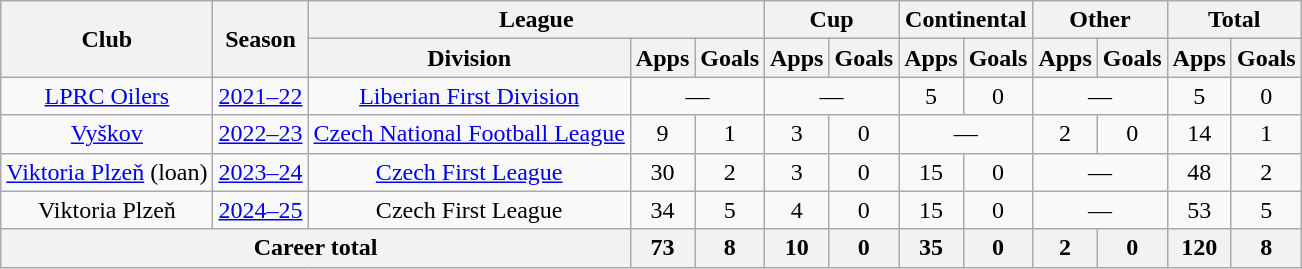<table class="wikitable" style="text-align:center">
<tr>
<th rowspan=2>Club</th>
<th rowspan=2>Season</th>
<th colspan=3>League</th>
<th colspan=2>Cup</th>
<th colspan=2>Continental</th>
<th colspan=2>Other</th>
<th colspan=2>Total</th>
</tr>
<tr>
<th>Division</th>
<th>Apps</th>
<th>Goals</th>
<th>Apps</th>
<th>Goals</th>
<th>Apps</th>
<th>Goals</th>
<th>Apps</th>
<th>Goals</th>
<th>Apps</th>
<th>Goals</th>
</tr>
<tr>
<td><a href='#'>LPRC Oilers</a></td>
<td><a href='#'>2021–22</a></td>
<td><a href='#'>Liberian First Division</a></td>
<td colspan="2">—</td>
<td colspan="2">—</td>
<td>5</td>
<td>0</td>
<td colspan="2">—</td>
<td>5</td>
<td>0</td>
</tr>
<tr>
<td><a href='#'>Vyškov</a></td>
<td><a href='#'>2022–23</a></td>
<td><a href='#'>Czech National Football League</a></td>
<td>9</td>
<td>1</td>
<td>3</td>
<td>0</td>
<td colspan="2">—</td>
<td>2</td>
<td>0</td>
<td>14</td>
<td>1</td>
</tr>
<tr>
<td><a href='#'>Viktoria Plzeň</a> (loan)</td>
<td><a href='#'>2023–24</a></td>
<td><a href='#'>Czech First League</a></td>
<td>30</td>
<td>2</td>
<td>3</td>
<td>0</td>
<td>15</td>
<td>0</td>
<td colspan="2">—</td>
<td>48</td>
<td>2</td>
</tr>
<tr>
<td>Viktoria Plzeň</td>
<td><a href='#'>2024–25</a></td>
<td>Czech First League</td>
<td>34</td>
<td>5</td>
<td>4</td>
<td>0</td>
<td>15</td>
<td>0</td>
<td colspan="2">—</td>
<td>53</td>
<td>5</td>
</tr>
<tr>
<th colspan="3">Career total</th>
<th>73</th>
<th>8</th>
<th>10</th>
<th>0</th>
<th>35</th>
<th>0</th>
<th>2</th>
<th>0</th>
<th>120</th>
<th>8</th>
</tr>
</table>
